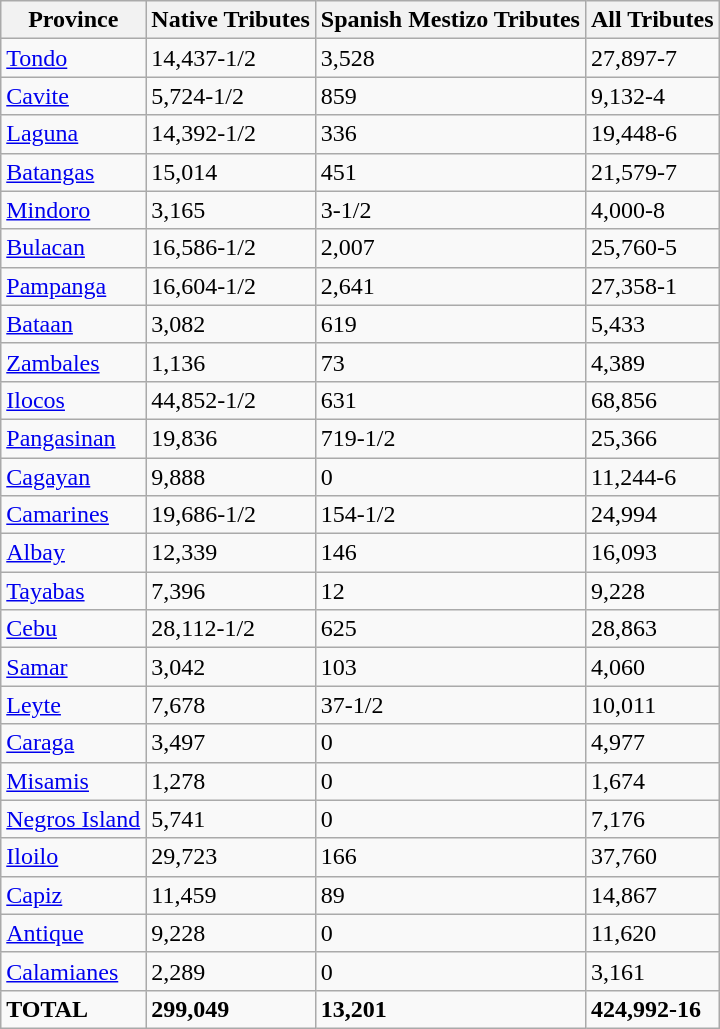<table class="wikitable">
<tr>
<th>Province</th>
<th>Native Tributes</th>
<th>Spanish Mestizo Tributes</th>
<th>All Tributes</th>
</tr>
<tr>
<td><a href='#'>Tondo</a></td>
<td>14,437-1/2</td>
<td>3,528</td>
<td>27,897-7</td>
</tr>
<tr>
<td><a href='#'>Cavite</a></td>
<td>5,724-1/2</td>
<td>859</td>
<td>9,132-4</td>
</tr>
<tr>
<td><a href='#'>Laguna</a></td>
<td>14,392-1/2</td>
<td>336</td>
<td>19,448-6</td>
</tr>
<tr>
<td><a href='#'>Batangas</a></td>
<td>15,014</td>
<td>451</td>
<td>21,579-7</td>
</tr>
<tr>
<td><a href='#'>Mindoro</a></td>
<td>3,165</td>
<td>3-1/2</td>
<td>4,000-8</td>
</tr>
<tr>
<td><a href='#'>Bulacan</a></td>
<td>16,586-1/2</td>
<td>2,007</td>
<td>25,760-5</td>
</tr>
<tr>
<td><a href='#'>Pampanga</a></td>
<td>16,604-1/2</td>
<td>2,641</td>
<td>27,358-1</td>
</tr>
<tr>
<td><a href='#'>Bataan</a></td>
<td>3,082</td>
<td>619</td>
<td>5,433</td>
</tr>
<tr>
<td><a href='#'>Zambales</a></td>
<td>1,136</td>
<td>73</td>
<td>4,389</td>
</tr>
<tr>
<td><a href='#'>Ilocos</a></td>
<td>44,852-1/2</td>
<td>631</td>
<td>68,856</td>
</tr>
<tr>
<td><a href='#'>Pangasinan</a></td>
<td>19,836</td>
<td>719-1/2</td>
<td>25,366</td>
</tr>
<tr>
<td><a href='#'>Cagayan</a></td>
<td>9,888</td>
<td>0</td>
<td>11,244-6</td>
</tr>
<tr>
<td><a href='#'>Camarines</a></td>
<td>19,686-1/2</td>
<td>154-1/2</td>
<td>24,994</td>
</tr>
<tr>
<td><a href='#'>Albay</a></td>
<td>12,339</td>
<td>146</td>
<td>16,093</td>
</tr>
<tr>
<td><a href='#'>Tayabas</a></td>
<td>7,396</td>
<td>12</td>
<td>9,228</td>
</tr>
<tr>
<td><a href='#'>Cebu</a></td>
<td>28,112-1/2</td>
<td>625</td>
<td>28,863</td>
</tr>
<tr>
<td><a href='#'>Samar</a></td>
<td>3,042</td>
<td>103</td>
<td>4,060</td>
</tr>
<tr>
<td><a href='#'>Leyte</a></td>
<td>7,678</td>
<td>37-1/2</td>
<td>10,011</td>
</tr>
<tr>
<td><a href='#'>Caraga</a></td>
<td>3,497</td>
<td>0</td>
<td>4,977</td>
</tr>
<tr>
<td><a href='#'>Misamis</a></td>
<td>1,278</td>
<td>0</td>
<td>1,674</td>
</tr>
<tr>
<td><a href='#'>Negros Island</a></td>
<td>5,741</td>
<td>0</td>
<td>7,176</td>
</tr>
<tr>
<td><a href='#'>Iloilo</a></td>
<td>29,723</td>
<td>166</td>
<td>37,760</td>
</tr>
<tr>
<td><a href='#'>Capiz</a></td>
<td>11,459</td>
<td>89</td>
<td>14,867</td>
</tr>
<tr>
<td><a href='#'>Antique</a></td>
<td>9,228</td>
<td>0</td>
<td>11,620</td>
</tr>
<tr>
<td><a href='#'>Calamianes</a></td>
<td>2,289</td>
<td>0</td>
<td>3,161</td>
</tr>
<tr>
<td><strong>TOTAL</strong></td>
<td><strong>299,049</strong></td>
<td><strong>13,201</strong></td>
<td><strong> 424,992-16</strong></td>
</tr>
</table>
